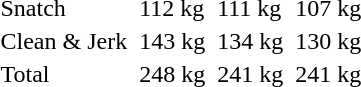<table>
<tr>
<td>Snatch</td>
<td></td>
<td>112 kg</td>
<td></td>
<td>111 kg</td>
<td></td>
<td>107 kg</td>
</tr>
<tr>
<td>Clean & Jerk</td>
<td></td>
<td>143 kg</td>
<td></td>
<td>134 kg</td>
<td></td>
<td>130 kg</td>
</tr>
<tr>
<td>Total</td>
<td></td>
<td>248 kg</td>
<td></td>
<td>241 kg</td>
<td></td>
<td>241 kg</td>
</tr>
</table>
